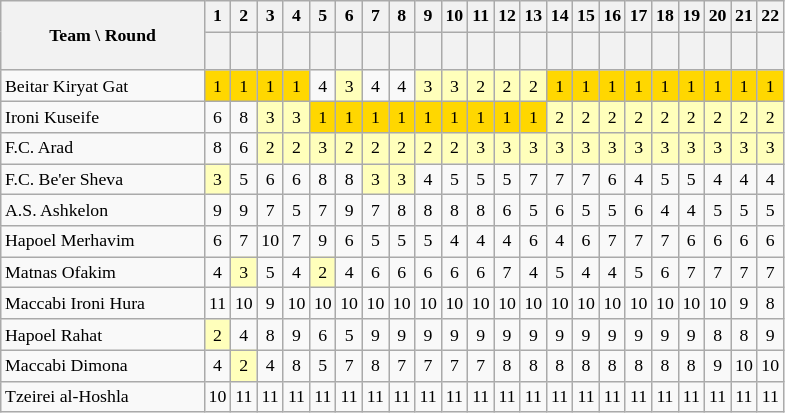<table class="wikitable sortable" style="font-size: 74%; text-align:center;">
<tr>
<th rowspan="2" style="width:130px;">Team \ Round</th>
<th align=center>1</th>
<th align=center>2</th>
<th align=center>3</th>
<th align=center>4</th>
<th align=center>5</th>
<th align=center>6</th>
<th align=center>7</th>
<th align=center>8</th>
<th align=center>9</th>
<th align=center>10</th>
<th align=center>11</th>
<th align=center>12</th>
<th align=center>13</th>
<th align=center>14</th>
<th align=center>15</th>
<th align=center>16</th>
<th align=center>17</th>
<th align=center>18</th>
<th align=center>19</th>
<th align=center>20</th>
<th align=center>21</th>
<th align=center>22</th>
</tr>
<tr>
<th style="text-align:center; height:20px;"></th>
<th align=center></th>
<th align=center></th>
<th align=center></th>
<th align=center></th>
<th align=center></th>
<th align=center></th>
<th align=center></th>
<th align=center></th>
<th align=center></th>
<th align=center></th>
<th align=center></th>
<th align=center></th>
<th align=center></th>
<th align=center></th>
<th align=center></th>
<th align=center></th>
<th align=center></th>
<th align=center></th>
<th align=center></th>
<th align=center></th>
<th align=center></th>
</tr>
<tr>
<td align=left>Beitar Kiryat Gat</td>
<td style=background:gold>1</td>
<td style=background:gold>1</td>
<td style=background:gold>1</td>
<td style=background:gold>1</td>
<td>4</td>
<td style=background:#ffb>3</td>
<td>4</td>
<td>4</td>
<td style=background:#ffb>3</td>
<td style=background:#ffb>3</td>
<td style=background:#ffb>2</td>
<td style=background:#ffb>2</td>
<td style=background:#ffb>2</td>
<td style=background:gold>1</td>
<td style=background:gold>1</td>
<td style=background:gold>1</td>
<td style=background:gold>1</td>
<td style=background:gold>1</td>
<td style=background:gold>1</td>
<td style=background:gold>1</td>
<td style=background:gold>1</td>
<td style=background:gold>1</td>
</tr>
<tr>
<td align=left>Ironi Kuseife</td>
<td>6</td>
<td>8</td>
<td style=background:#ffb>3</td>
<td style=background:#ffb>3</td>
<td style=background:gold>1</td>
<td style=background:gold>1</td>
<td style=background:gold>1</td>
<td style=background:gold>1</td>
<td style=background:gold>1</td>
<td style=background:gold>1</td>
<td style=background:gold>1</td>
<td style=background:gold>1</td>
<td style=background:gold>1</td>
<td style=background:#ffb>2</td>
<td style=background:#ffb>2</td>
<td style=background:#ffb>2</td>
<td style=background:#ffb>2</td>
<td style=background:#ffb>2</td>
<td style=background:#ffb>2</td>
<td style=background:#ffb>2</td>
<td style=background:#ffb>2</td>
<td style=background:#ffb>2</td>
</tr>
<tr>
<td align=left>F.C. Arad</td>
<td>8</td>
<td>6</td>
<td style=background:#ffb>2</td>
<td style=background:#ffb>2</td>
<td style=background:#ffb>3</td>
<td style=background:#ffb>2</td>
<td style=background:#ffb>2</td>
<td style=background:#ffb>2</td>
<td style=background:#ffb>2</td>
<td style=background:#ffb>2</td>
<td style=background:#ffb>3</td>
<td style=background:#ffb>3</td>
<td style=background:#ffb>3</td>
<td style=background:#ffb>3</td>
<td style=background:#ffb>3</td>
<td style=background:#ffb>3</td>
<td style=background:#ffb>3</td>
<td style=background:#ffb>3</td>
<td style=background:#ffb>3</td>
<td style=background:#ffb>3</td>
<td style=background:#ffb>3</td>
<td style=background:#ffb>3</td>
</tr>
<tr>
<td align=left>F.C. Be'er Sheva</td>
<td style=background:#ffb>3</td>
<td>5</td>
<td>6</td>
<td>6</td>
<td>8</td>
<td>8</td>
<td style=background:#ffb>3</td>
<td style=background:#ffb>3</td>
<td>4</td>
<td>5</td>
<td>5</td>
<td>5</td>
<td>7</td>
<td>7</td>
<td>7</td>
<td>6</td>
<td>4</td>
<td>5</td>
<td>5</td>
<td>4</td>
<td>4</td>
<td>4</td>
</tr>
<tr>
<td align=left>A.S. Ashkelon</td>
<td>9</td>
<td>9</td>
<td>7</td>
<td>5</td>
<td>7</td>
<td>9</td>
<td>7</td>
<td>8</td>
<td>8</td>
<td>8</td>
<td>8</td>
<td>6</td>
<td>5</td>
<td>6</td>
<td>5</td>
<td>5</td>
<td>6</td>
<td>4</td>
<td>4</td>
<td>5</td>
<td>5</td>
<td>5</td>
</tr>
<tr>
<td align=left>Hapoel Merhavim</td>
<td>6</td>
<td>7</td>
<td>10</td>
<td>7</td>
<td>9</td>
<td>6</td>
<td>5</td>
<td>5</td>
<td>5</td>
<td>4</td>
<td>4</td>
<td>4</td>
<td>6</td>
<td>4</td>
<td>6</td>
<td>7</td>
<td>7</td>
<td>7</td>
<td>6</td>
<td>6</td>
<td>6</td>
<td>6</td>
</tr>
<tr>
<td align=left>Matnas Ofakim</td>
<td>4</td>
<td style=background:#ffb>3</td>
<td>5</td>
<td>4</td>
<td style=background:#ffb>2</td>
<td>4</td>
<td>6</td>
<td>6</td>
<td>6</td>
<td>6</td>
<td>6</td>
<td>7</td>
<td>4</td>
<td>5</td>
<td>4</td>
<td>4</td>
<td>5</td>
<td>6</td>
<td>7</td>
<td>7</td>
<td>7</td>
<td>7</td>
</tr>
<tr>
<td align=left>Maccabi Ironi Hura</td>
<td>11</td>
<td>10</td>
<td>9</td>
<td>10</td>
<td>10</td>
<td>10</td>
<td>10</td>
<td>10</td>
<td>10</td>
<td>10</td>
<td>10</td>
<td>10</td>
<td>10</td>
<td>10</td>
<td>10</td>
<td>10</td>
<td>10</td>
<td>10</td>
<td>10</td>
<td>10</td>
<td>9</td>
<td>8</td>
</tr>
<tr>
<td align=left>Hapoel Rahat</td>
<td style=background:#ffb>2</td>
<td>4</td>
<td>8</td>
<td>9</td>
<td>6</td>
<td>5</td>
<td>9</td>
<td>9</td>
<td>9</td>
<td>9</td>
<td>9</td>
<td>9</td>
<td>9</td>
<td>9</td>
<td>9</td>
<td>9</td>
<td>9</td>
<td>9</td>
<td>9</td>
<td>8</td>
<td>8</td>
<td>9</td>
</tr>
<tr>
<td align=left>Maccabi Dimona</td>
<td>4</td>
<td style=background:#ffb>2</td>
<td>4</td>
<td>8</td>
<td>5</td>
<td>7</td>
<td>8</td>
<td>7</td>
<td>7</td>
<td>7</td>
<td>7</td>
<td>8</td>
<td>8</td>
<td>8</td>
<td>8</td>
<td>8</td>
<td>8</td>
<td>8</td>
<td>8</td>
<td>9</td>
<td>10</td>
<td>10</td>
</tr>
<tr>
<td align=left>Tzeirei al-Hoshla</td>
<td>10</td>
<td>11</td>
<td>11</td>
<td>11</td>
<td>11</td>
<td>11</td>
<td>11</td>
<td>11</td>
<td>11</td>
<td>11</td>
<td>11</td>
<td>11</td>
<td>11</td>
<td>11</td>
<td>11</td>
<td>11</td>
<td>11</td>
<td>11</td>
<td>11</td>
<td>11</td>
<td>11</td>
<td>11</td>
</tr>
</table>
